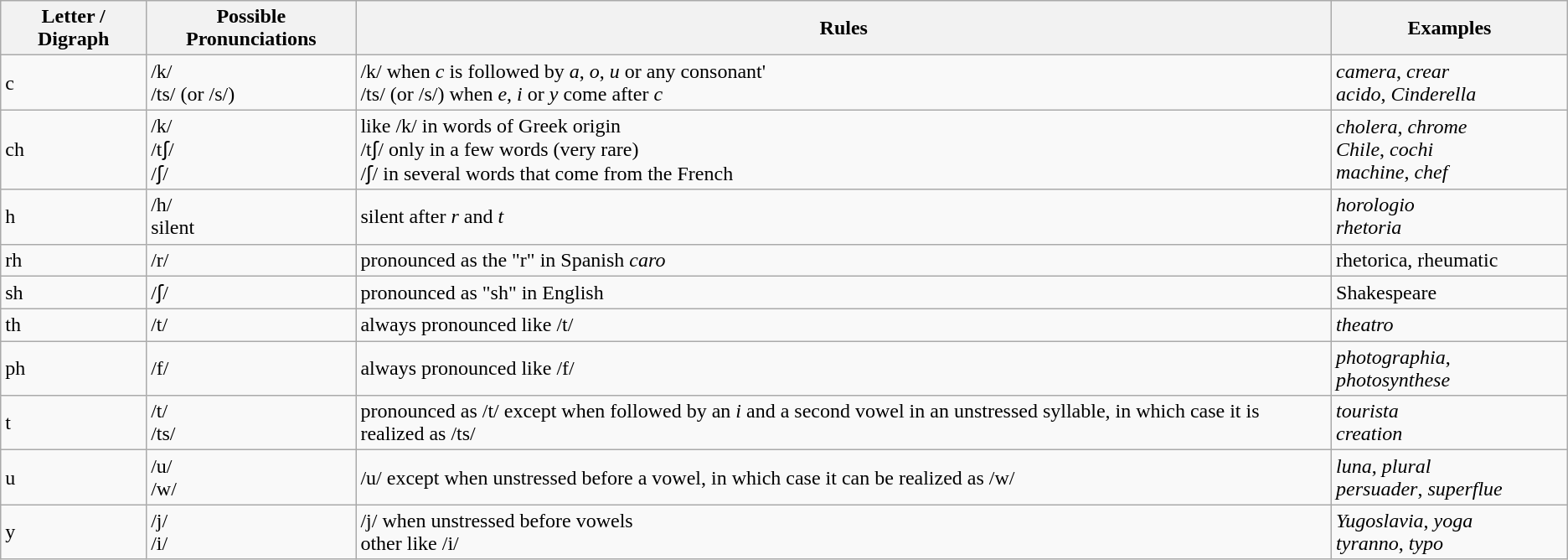<table class="wikitable">
<tr>
<th>Letter / Digraph</th>
<th>Possible Pronunciations</th>
<th>Rules</th>
<th>Examples</th>
</tr>
<tr>
<td>c</td>
<td>/k/ <br> /ts/ (or /s/)</td>
<td>/k/ when <em>c</em> is followed by <em>a</em>, <em>o</em>, <em>u</em> or any consonant'<br> /ts/ (or /s/) when <em>e</em>, <em>i</em> or <em>y</em> come after <em>c</em></td>
<td><em>camera</em>, <em>crear</em> <br> <em>acido</em>, <em>Cinderella</em></td>
</tr>
<tr>
<td>ch</td>
<td>/k/ <br> /tʃ/ <br> /ʃ/</td>
<td>like /k/ in words of Greek origin <br> /tʃ/ only in a few words (very rare) <br> /ʃ/ in several words that come from the French</td>
<td><em>cholera</em>, <em>chrome</em> <br> <em>Chile</em>, <em>cochi</em> <br> <em>machine</em>, <em>chef</em></td>
</tr>
<tr>
<td>h</td>
<td>/h/ <br> silent</td>
<td>silent after <em>r</em> and <em>t</em></td>
<td><em>horologio</em> <br> <em>rhetoria</em></td>
</tr>
<tr>
<td>rh</td>
<td>/r/</td>
<td>pronounced as the "r" in Spanish <em>caro</em></td>
<td>rhetorica, rheumatic</td>
</tr>
<tr>
<td>sh</td>
<td>/ʃ/</td>
<td>pronounced as "sh" in English</td>
<td>Shakespeare</td>
</tr>
<tr>
<td>th</td>
<td>/t/</td>
<td>always pronounced like /t/</td>
<td><em>theatro</em></td>
</tr>
<tr>
<td>ph</td>
<td>/f/</td>
<td>always pronounced like /f/</td>
<td><em>photographia</em>, <em>photosynthese</em></td>
</tr>
<tr>
<td>t</td>
<td>/t/<br>/ts/</td>
<td>pronounced as /t/ except when followed by an <em>i</em> and a second vowel in an unstressed syllable, in which case it is realized as /ts/</td>
<td><em>tourista</em><br><em>creation</em></td>
</tr>
<tr>
<td>u</td>
<td>/u/<br>/w/</td>
<td>/u/ except when unstressed before a vowel, in which case it can be realized as /w/</td>
<td><em>luna</em>, <em>plural</em> <br> <em>persuader</em>, <em>superflue</em></td>
</tr>
<tr>
<td>y</td>
<td>/j/<br>/i/</td>
<td>/j/ when unstressed before vowels<br> other like /i/</td>
<td><em>Yugoslavia</em>, <em>yoga</em><br><em>tyranno</em>, <em>typo</em></td>
</tr>
</table>
